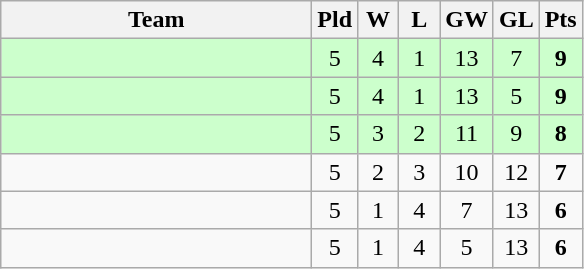<table class="wikitable" style="text-align:center">
<tr>
<th width=200>Team</th>
<th width=20>Pld</th>
<th width=20>W</th>
<th width=20>L</th>
<th width=20>GW</th>
<th width=20>GL</th>
<th width=20>Pts</th>
</tr>
<tr bgcolor=ccffcc>
<td style="text-align:left;"></td>
<td>5</td>
<td>4</td>
<td>1</td>
<td>13</td>
<td>7</td>
<td><strong>9</strong></td>
</tr>
<tr bgcolor=ccffcc>
<td style="text-align:left;"></td>
<td>5</td>
<td>4</td>
<td>1</td>
<td>13</td>
<td>5</td>
<td><strong>9</strong></td>
</tr>
<tr bgcolor=ccffcc>
<td style="text-align:left;"></td>
<td>5</td>
<td>3</td>
<td>2</td>
<td>11</td>
<td>9</td>
<td><strong>8</strong></td>
</tr>
<tr>
<td style="text-align:left;"></td>
<td>5</td>
<td>2</td>
<td>3</td>
<td>10</td>
<td>12</td>
<td><strong>7</strong></td>
</tr>
<tr>
<td style="text-align:left;"></td>
<td>5</td>
<td>1</td>
<td>4</td>
<td>7</td>
<td>13</td>
<td><strong>6</strong></td>
</tr>
<tr>
<td style="text-align:left;"></td>
<td>5</td>
<td>1</td>
<td>4</td>
<td>5</td>
<td>13</td>
<td><strong>6</strong></td>
</tr>
</table>
